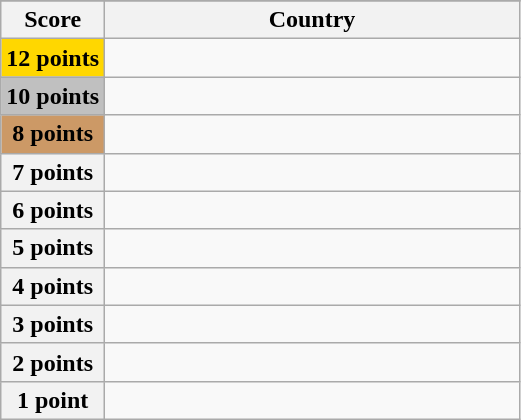<table class="wikitable">
<tr>
</tr>
<tr>
<th scope="col" width="20%">Score</th>
<th scope="col">Country</th>
</tr>
<tr>
<th scope="row" style="background:gold">12 points</th>
<td></td>
</tr>
<tr>
<th scope="row" style="background:silver">10 points</th>
<td></td>
</tr>
<tr>
<th scope="row" style="background:#CC9966">8 points</th>
<td></td>
</tr>
<tr>
<th scope="row">7 points</th>
<td></td>
</tr>
<tr>
<th scope="row">6 points</th>
<td></td>
</tr>
<tr>
<th scope="row">5 points</th>
<td></td>
</tr>
<tr>
<th scope="row">4 points</th>
<td></td>
</tr>
<tr>
<th scope="row">3 points</th>
<td></td>
</tr>
<tr>
<th scope="row">2 points</th>
<td></td>
</tr>
<tr>
<th scope="row">1 point</th>
<td></td>
</tr>
</table>
